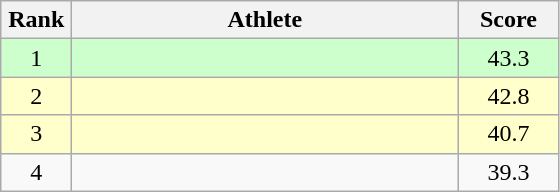<table class=wikitable style="text-align:center">
<tr>
<th width=40>Rank</th>
<th width=250>Athlete</th>
<th width=60>Score</th>
</tr>
<tr bgcolor="ccffcc">
<td>1</td>
<td align=left></td>
<td>43.3</td>
</tr>
<tr bgcolor="ffffcc">
<td>2</td>
<td align=left></td>
<td>42.8</td>
</tr>
<tr bgcolor="ffffcc">
<td>3</td>
<td align=left></td>
<td>40.7</td>
</tr>
<tr>
<td>4</td>
<td align=left></td>
<td>39.3</td>
</tr>
</table>
